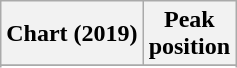<table class="wikitable sortable plainrowheaders" style="text-align:center">
<tr>
<th scope="col">Chart (2019)</th>
<th scope="col">Peak<br>position</th>
</tr>
<tr>
</tr>
<tr>
</tr>
</table>
